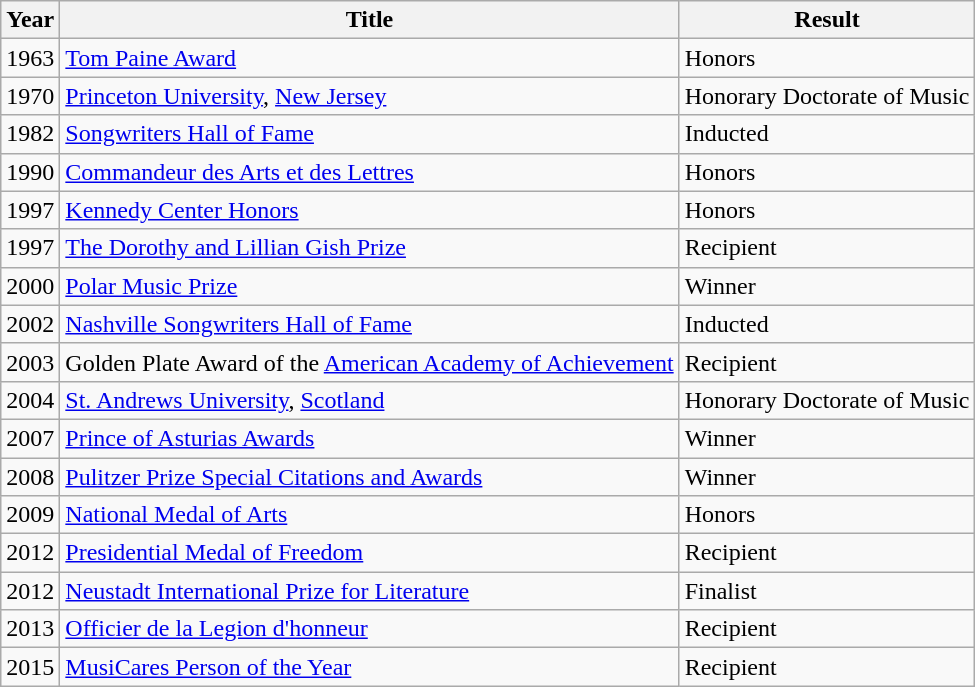<table class=wikitable>
<tr>
<th>Year</th>
<th>Title</th>
<th>Result</th>
</tr>
<tr>
<td>1963</td>
<td><a href='#'>Tom Paine Award</a></td>
<td>Honors</td>
</tr>
<tr>
<td>1970</td>
<td><a href='#'>Princeton University</a>, <a href='#'>New Jersey</a></td>
<td>Honorary Doctorate of Music</td>
</tr>
<tr>
<td>1982</td>
<td><a href='#'>Songwriters Hall of Fame</a></td>
<td>Inducted</td>
</tr>
<tr>
<td>1990</td>
<td><a href='#'>Commandeur des Arts et des Lettres</a></td>
<td>Honors</td>
</tr>
<tr>
<td>1997</td>
<td><a href='#'>Kennedy Center Honors</a></td>
<td>Honors</td>
</tr>
<tr>
<td>1997</td>
<td><a href='#'>The Dorothy and Lillian Gish Prize</a></td>
<td>Recipient</td>
</tr>
<tr>
<td>2000</td>
<td><a href='#'>Polar Music Prize</a></td>
<td>Winner</td>
</tr>
<tr>
<td>2002</td>
<td><a href='#'>Nashville Songwriters Hall of Fame</a></td>
<td>Inducted</td>
</tr>
<tr>
<td>2003</td>
<td>Golden Plate Award of the <a href='#'>American Academy of Achievement</a></td>
<td>Recipient</td>
</tr>
<tr>
<td>2004</td>
<td><a href='#'>St. Andrews University</a>, <a href='#'>Scotland</a></td>
<td>Honorary Doctorate of Music</td>
</tr>
<tr>
<td>2007</td>
<td><a href='#'>Prince of Asturias Awards</a></td>
<td>Winner</td>
</tr>
<tr>
<td>2008</td>
<td><a href='#'>Pulitzer Prize Special Citations and Awards</a></td>
<td>Winner</td>
</tr>
<tr>
<td>2009</td>
<td><a href='#'>National Medal of Arts</a></td>
<td>Honors</td>
</tr>
<tr>
<td>2012</td>
<td><a href='#'>Presidential Medal of Freedom</a></td>
<td>Recipient</td>
</tr>
<tr>
<td>2012</td>
<td><a href='#'>Neustadt International Prize for Literature</a></td>
<td>Finalist</td>
</tr>
<tr>
<td>2013</td>
<td><a href='#'>Officier de la Legion d'honneur</a></td>
<td>Recipient</td>
</tr>
<tr>
<td>2015</td>
<td><a href='#'>MusiCares Person of the Year</a></td>
<td>Recipient</td>
</tr>
</table>
